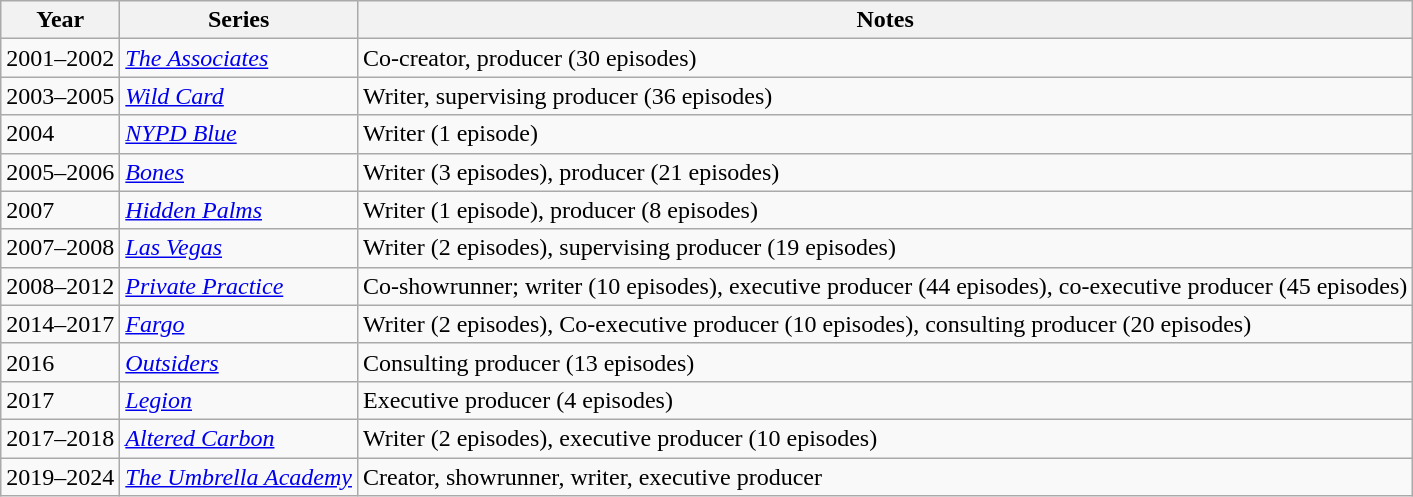<table class="wikitable">
<tr>
<th>Year</th>
<th>Series</th>
<th>Notes</th>
</tr>
<tr>
<td>2001–2002</td>
<td><a href='#'><em>The Associates</em></a></td>
<td>Co-creator, producer (30 episodes)</td>
</tr>
<tr>
<td>2003–2005</td>
<td><a href='#'><em>Wild Card</em></a></td>
<td>Writer, supervising producer (36 episodes)</td>
</tr>
<tr>
<td>2004</td>
<td><em><a href='#'>NYPD Blue</a></em></td>
<td>Writer (1 episode)</td>
</tr>
<tr>
<td>2005–2006</td>
<td><a href='#'><em>Bones</em></a></td>
<td>Writer (3 episodes), producer (21 episodes)</td>
</tr>
<tr>
<td>2007</td>
<td><a href='#'><em>Hidden Palms</em></a></td>
<td>Writer (1 episode), producer (8 episodes)</td>
</tr>
<tr>
<td>2007–2008</td>
<td><a href='#'><em>Las Vegas</em></a></td>
<td>Writer (2 episodes), supervising producer (19 episodes)</td>
</tr>
<tr>
<td>2008–2012</td>
<td><a href='#'><em>Private Practice</em></a></td>
<td>Co-showrunner; writer (10 episodes), executive producer (44 episodes), co-executive producer (45 episodes)</td>
</tr>
<tr>
<td>2014–2017</td>
<td><a href='#'><em>Fargo</em></a></td>
<td>Writer (2 episodes), Co-executive producer (10 episodes), consulting producer (20 episodes)</td>
</tr>
<tr>
<td>2016</td>
<td><a href='#'><em>Outsiders</em></a></td>
<td>Consulting producer (13 episodes)</td>
</tr>
<tr>
<td>2017</td>
<td><a href='#'><em>Legion</em></a></td>
<td>Executive producer (4 episodes)</td>
</tr>
<tr>
<td>2017–2018</td>
<td><a href='#'><em>Altered Carbon</em></a></td>
<td>Writer (2 episodes), executive producer (10 episodes)</td>
</tr>
<tr>
<td>2019–2024</td>
<td><a href='#'><em>The Umbrella Academy</em></a></td>
<td>Creator, showrunner, writer, executive producer</td>
</tr>
</table>
